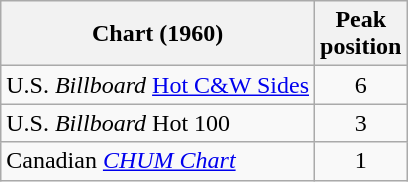<table class="wikitable">
<tr>
<th>Chart (1960)</th>
<th>Peak<br>position</th>
</tr>
<tr>
<td>U.S. <em>Billboard</em> <a href='#'>Hot C&W Sides</a></td>
<td align="center">6</td>
</tr>
<tr>
<td>U.S. <em>Billboard</em> Hot 100</td>
<td align="center">3</td>
</tr>
<tr>
<td>Canadian <em><a href='#'>CHUM Chart</a></em> </td>
<td align="center">1</td>
</tr>
</table>
